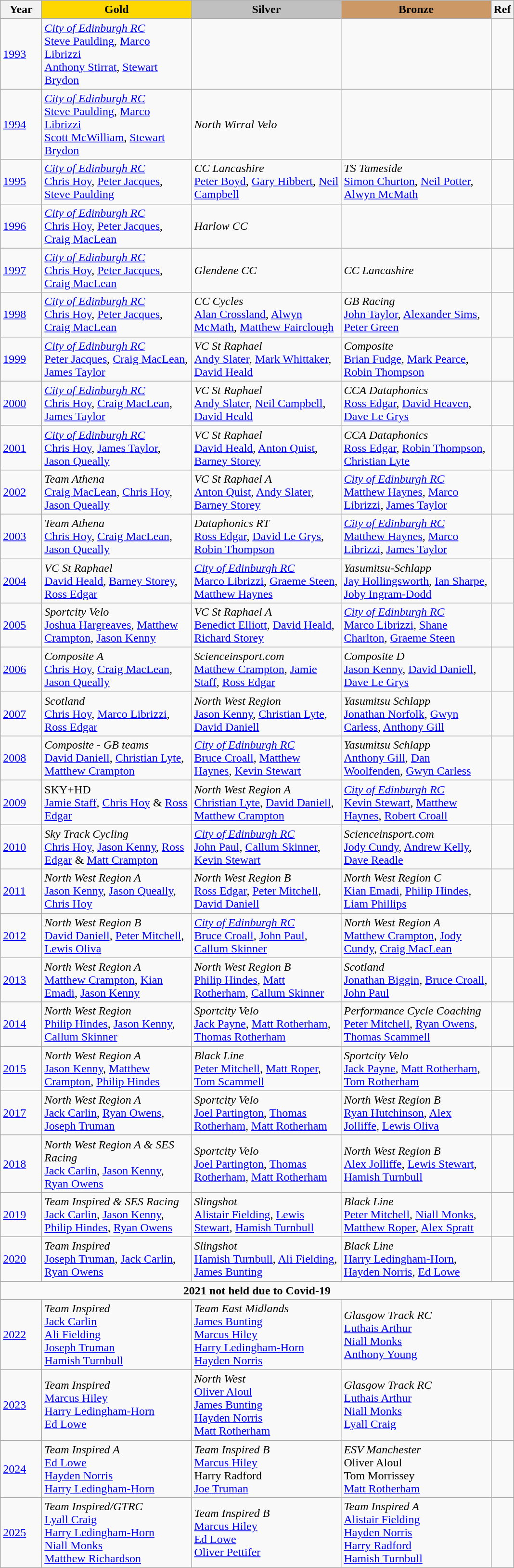<table class="wikitable" style="font-size: 100%">
<tr>
<th width=50>Year</th>
<th width=200 style="background-color: gold;">Gold</th>
<th width=200 style="background-color: silver;">Silver</th>
<th width=200 style="background-color: #cc9966;">Bronze</th>
<th width=20>Ref</th>
</tr>
<tr>
<td><a href='#'>1993</a></td>
<td><em><a href='#'>City of Edinburgh RC</a></em><br><a href='#'>Steve Paulding</a>, <a href='#'>Marco Librizzi</a><br> <a href='#'>Anthony Stirrat</a>, <a href='#'>Stewart Brydon</a></td>
<td></td>
<td></td>
<td></td>
</tr>
<tr>
<td><a href='#'>1994</a></td>
<td><em><a href='#'>City of Edinburgh RC</a></em><br><a href='#'>Steve Paulding</a>, <a href='#'>Marco Librizzi</a><br> <a href='#'>Scott McWilliam</a>, <a href='#'>Stewart Brydon</a></td>
<td><em>North Wirral Velo</em></td>
<td></td>
<td></td>
</tr>
<tr>
<td><a href='#'>1995</a></td>
<td><em><a href='#'>City of Edinburgh RC</a></em><br><a href='#'>Chris Hoy</a>, <a href='#'>Peter Jacques</a>, <a href='#'>Steve Paulding</a></td>
<td><em>CC Lancashire</em><br><a href='#'>Peter Boyd</a>, <a href='#'>Gary Hibbert</a>, <a href='#'>Neil Campbell</a></td>
<td><em>TS Tameside</em><br><a href='#'>Simon Churton</a>, <a href='#'>Neil Potter</a>, <a href='#'>Alwyn McMath</a></td>
<td></td>
</tr>
<tr>
<td><a href='#'>1996</a></td>
<td><em><a href='#'>City of Edinburgh RC</a></em><br><a href='#'>Chris Hoy</a>, <a href='#'>Peter Jacques</a>, <a href='#'>Craig MacLean</a></td>
<td><em>Harlow CC</em></td>
<td></td>
<td></td>
</tr>
<tr>
<td><a href='#'>1997</a></td>
<td><em><a href='#'>City of Edinburgh RC</a></em><br><a href='#'>Chris Hoy</a>, <a href='#'>Peter Jacques</a>, <a href='#'>Craig MacLean</a></td>
<td><em>Glendene CC</em><br></td>
<td><em>CC Lancashire</em><br></td>
<td></td>
</tr>
<tr>
<td><a href='#'>1998</a></td>
<td><em><a href='#'>City of Edinburgh RC</a></em><br><a href='#'>Chris Hoy</a>, <a href='#'>Peter Jacques</a>, <a href='#'>Craig MacLean</a></td>
<td><em>CC Cycles</em><br><a href='#'>Alan Crossland</a>, <a href='#'>Alwyn McMath</a>, <a href='#'>Matthew Fairclough</a></td>
<td><em>GB Racing</em><br> <a href='#'>John Taylor</a>, <a href='#'>Alexander Sims</a>, <a href='#'>Peter Green</a></td>
<td></td>
</tr>
<tr>
<td><a href='#'>1999</a></td>
<td><em><a href='#'>City of Edinburgh RC</a></em><br><a href='#'>Peter Jacques</a>, <a href='#'>Craig MacLean</a>, <a href='#'>James Taylor</a></td>
<td><em>VC St Raphael</em><br><a href='#'>Andy Slater</a>, <a href='#'>Mark Whittaker</a>, <a href='#'>David Heald</a></td>
<td><em>Composite</em> <br><a href='#'>Brian Fudge</a>, <a href='#'>Mark Pearce</a>, <a href='#'>Robin Thompson</a></td>
<td></td>
</tr>
<tr>
<td><a href='#'>2000</a></td>
<td><em><a href='#'>City of Edinburgh RC</a></em><br><a href='#'>Chris Hoy</a>, <a href='#'>Craig MacLean</a>, <a href='#'>James Taylor</a></td>
<td><em>VC St Raphael</em><br><a href='#'>Andy Slater</a>, <a href='#'>Neil Campbell</a>, <a href='#'>David Heald</a></td>
<td><em>CCA Dataphonics</em><br><a href='#'>Ross Edgar</a>, <a href='#'>David Heaven</a>, <a href='#'>Dave Le Grys</a></td>
<td></td>
</tr>
<tr>
<td><a href='#'>2001</a></td>
<td><em><a href='#'>City of Edinburgh RC</a></em><br><a href='#'>Chris Hoy</a>, <a href='#'>James Taylor</a>, <a href='#'>Jason Queally</a></td>
<td><em>VC St Raphael</em><br><a href='#'>David Heald</a>, <a href='#'>Anton Quist</a>, <a href='#'>Barney Storey</a></td>
<td><em>CCA Dataphonics</em><br> <a href='#'>Ross Edgar</a>, <a href='#'>Robin Thompson</a>, <a href='#'>Christian Lyte</a></td>
<td></td>
</tr>
<tr>
<td><a href='#'>2002</a></td>
<td><em>Team Athena</em><br><a href='#'>Craig MacLean</a>, <a href='#'>Chris Hoy</a>, <a href='#'>Jason Queally</a></td>
<td><em>VC St Raphael A</em><br><a href='#'>Anton Quist</a>, <a href='#'>Andy Slater</a>, <a href='#'>Barney Storey</a></td>
<td><em><a href='#'>City of Edinburgh RC</a></em><br><a href='#'>Matthew Haynes</a>, <a href='#'>Marco Librizzi</a>, <a href='#'>James Taylor</a></td>
<td></td>
</tr>
<tr>
<td><a href='#'>2003</a></td>
<td><em>Team Athena</em><br><a href='#'>Chris Hoy</a>, <a href='#'>Craig MacLean</a>, <a href='#'>Jason Queally</a></td>
<td><em>Dataphonics RT</em><br><a href='#'>Ross Edgar</a>, <a href='#'>David Le Grys</a>, <a href='#'>Robin Thompson</a></td>
<td><em><a href='#'>City of Edinburgh RC</a></em><br><a href='#'>Matthew Haynes</a>, <a href='#'>Marco Librizzi</a>, <a href='#'>James Taylor</a></td>
<td></td>
</tr>
<tr>
<td><a href='#'>2004</a></td>
<td><em>VC St Raphael</em><br><a href='#'>David Heald</a>, <a href='#'>Barney Storey</a>, <a href='#'>Ross Edgar</a></td>
<td><em><a href='#'>City of Edinburgh RC</a></em><br><a href='#'>Marco Librizzi</a>, <a href='#'>Graeme Steen</a>, <a href='#'>Matthew Haynes</a></td>
<td><em>Yasumitsu-Schlapp</em><br><a href='#'>Jay Hollingsworth</a>, <a href='#'>Ian Sharpe</a>, <a href='#'>Joby Ingram-Dodd</a></td>
<td></td>
</tr>
<tr>
<td><a href='#'>2005</a></td>
<td><em>Sportcity Velo</em><br><a href='#'>Joshua Hargreaves</a>, <a href='#'>Matthew Crampton</a>, <a href='#'>Jason Kenny</a></td>
<td><em>VC St Raphael A</em><br><a href='#'>Benedict Elliott</a>, <a href='#'>David Heald</a>, <a href='#'>Richard Storey</a></td>
<td><em><a href='#'>City of Edinburgh RC</a></em><br><a href='#'>Marco Librizzi</a>, <a href='#'>Shane Charlton</a>, <a href='#'>Graeme Steen</a></td>
<td></td>
</tr>
<tr>
<td><a href='#'>2006</a></td>
<td><em>Composite A</em><br><a href='#'>Chris Hoy</a>, <a href='#'>Craig MacLean</a>, <a href='#'>Jason Queally</a></td>
<td><em>Scienceinsport.com</em><br><a href='#'>Matthew Crampton</a>, <a href='#'>Jamie Staff</a>, <a href='#'>Ross Edgar</a></td>
<td><em>Composite D</em><br><a href='#'>Jason Kenny</a>, <a href='#'>David Daniell</a>, <a href='#'>Dave Le Grys</a></td>
<td></td>
</tr>
<tr>
<td><a href='#'>2007</a></td>
<td><em>Scotland</em><br><a href='#'>Chris Hoy</a>, <a href='#'>Marco Librizzi</a>, <a href='#'>Ross Edgar</a></td>
<td><em>North West Region</em><br> <a href='#'>Jason Kenny</a>, <a href='#'>Christian Lyte</a>, <a href='#'>David Daniell</a></td>
<td><em>Yasumitsu Schlapp</em><br> <a href='#'>Jonathan Norfolk</a>, <a href='#'>Gwyn Carless</a>, <a href='#'>Anthony Gill</a></td>
<td></td>
</tr>
<tr>
<td><a href='#'>2008</a></td>
<td><em>Composite - GB teams</em><br><a href='#'>David Daniell</a>, <a href='#'>Christian Lyte</a>, <a href='#'>Matthew Crampton</a></td>
<td><em><a href='#'>City of Edinburgh RC</a></em><br><a href='#'>Bruce Croall</a>, <a href='#'>Matthew Haynes</a>, <a href='#'>Kevin Stewart</a></td>
<td><em>Yasumitsu Schlapp</em><br><a href='#'>Anthony Gill</a>, <a href='#'>Dan Woolfenden</a>, <a href='#'>Gwyn Carless</a></td>
<td></td>
</tr>
<tr>
<td><a href='#'>2009</a></td>
<td>SKY+HD<br><a href='#'>Jamie Staff</a>, <a href='#'>Chris Hoy</a> & <a href='#'>Ross Edgar</a></td>
<td><em>North West Region A</em><br><a href='#'>Christian Lyte</a>, <a href='#'>David Daniell</a>, <a href='#'>Matthew Crampton</a></td>
<td><em><a href='#'>City of Edinburgh RC</a></em><br><a href='#'>Kevin Stewart</a>, <a href='#'>Matthew Haynes</a>, <a href='#'>Robert Croall</a></td>
<td></td>
</tr>
<tr>
<td><a href='#'>2010</a></td>
<td><em>Sky Track Cycling</em><br><a href='#'>Chris Hoy</a>, <a href='#'>Jason Kenny</a>, <a href='#'>Ross Edgar</a> & <a href='#'>Matt Crampton</a></td>
<td><em><a href='#'>City of Edinburgh RC</a></em><br><a href='#'>John Paul</a>, <a href='#'>Callum Skinner</a>, <a href='#'>Kevin Stewart</a></td>
<td><em>Scienceinsport.com</em><br><a href='#'>Jody Cundy</a>, <a href='#'>Andrew Kelly</a>, <a href='#'>Dave Readle</a></td>
<td></td>
</tr>
<tr>
<td><a href='#'>2011</a></td>
<td><em>North West Region A</em><br><a href='#'>Jason Kenny</a>, <a href='#'>Jason Queally</a>, <a href='#'>Chris Hoy</a></td>
<td><em>North West Region B</em><br><a href='#'>Ross Edgar</a>, <a href='#'>Peter Mitchell</a>, <a href='#'>David Daniell</a></td>
<td><em>North West Region C</em><br><a href='#'>Kian Emadi</a>, <a href='#'>Philip Hindes</a>, <a href='#'>Liam Phillips</a></td>
<td></td>
</tr>
<tr>
<td><a href='#'>2012</a></td>
<td><em>North West Region B</em><br><a href='#'>David Daniell</a>, <a href='#'>Peter Mitchell</a>, <a href='#'>Lewis Oliva</a></td>
<td><em><a href='#'>City of Edinburgh RC</a></em><br><a href='#'>Bruce Croall</a>, <a href='#'>John Paul</a>, <a href='#'>Callum Skinner</a></td>
<td><em>North West Region A</em><br><a href='#'>Matthew Crampton</a>, <a href='#'>Jody Cundy</a>, <a href='#'>Craig MacLean</a></td>
<td></td>
</tr>
<tr>
<td><a href='#'>2013</a></td>
<td><em>North West Region A</em><br><a href='#'>Matthew Crampton</a>, <a href='#'>Kian Emadi</a>, <a href='#'>Jason Kenny</a></td>
<td><em>North West Region B</em><br><a href='#'>Philip Hindes</a>, <a href='#'>Matt Rotherham</a>, <a href='#'>Callum Skinner</a></td>
<td><em>Scotland</em><br><a href='#'>Jonathan Biggin</a>, <a href='#'>Bruce Croall</a>, <a href='#'>John Paul</a></td>
<td></td>
</tr>
<tr>
<td><a href='#'>2014</a></td>
<td><em>North West Region</em><br><a href='#'>Philip Hindes</a>, <a href='#'>Jason Kenny</a>, <a href='#'>Callum Skinner</a></td>
<td><em>Sportcity Velo</em> <br><a href='#'>Jack Payne</a>, <a href='#'>Matt Rotherham</a>, <a href='#'>Thomas Rotherham</a></td>
<td><em>Performance Cycle Coaching</em><br><a href='#'>Peter Mitchell</a>, <a href='#'>Ryan Owens</a>, <a href='#'>Thomas Scammell</a></td>
<td></td>
</tr>
<tr>
<td><a href='#'>2015</a></td>
<td><em>North West Region A</em><br> <a href='#'>Jason Kenny</a>, <a href='#'>Matthew Crampton</a>, <a href='#'>Philip Hindes</a></td>
<td><em>Black Line</em><br><a href='#'>Peter Mitchell</a>, <a href='#'>Matt Roper</a>, <a href='#'>Tom Scammell</a></td>
<td><em>Sportcity Velo</em><br> <a href='#'>Jack Payne</a>, <a href='#'>Matt Rotherham</a>, <a href='#'>Tom Rotherham</a></td>
<td></td>
</tr>
<tr>
<td><a href='#'>2017</a></td>
<td><em>North West Region A</em><br><a href='#'>Jack Carlin</a>, <a href='#'>Ryan Owens</a>, <a href='#'>Joseph Truman</a></td>
<td><em>Sportcity Velo</em><br><a href='#'>Joel Partington</a>, <a href='#'>Thomas Rotherham</a>, <a href='#'>Matt Rotherham</a></td>
<td><em>North West Region B</em><br><a href='#'>Ryan Hutchinson</a>, <a href='#'>Alex Jolliffe</a>, <a href='#'>Lewis Oliva</a></td>
<td></td>
</tr>
<tr>
<td><a href='#'>2018</a></td>
<td><em>North West Region A & SES Racing</em><br><a href='#'>Jack Carlin</a>, <a href='#'>Jason Kenny</a>, <a href='#'>Ryan Owens</a></td>
<td><em>Sportcity Velo</em><br> <a href='#'>Joel Partington</a>, <a href='#'>Thomas Rotherham</a>, <a href='#'>Matt Rotherham</a></td>
<td><em>North West Region B</em><br><a href='#'>Alex Jolliffe</a>, <a href='#'>Lewis Stewart</a>, <a href='#'>Hamish Turnbull</a></td>
<td></td>
</tr>
<tr>
<td><a href='#'>2019</a></td>
<td><em>Team Inspired & SES Racing</em><br><a href='#'>Jack Carlin</a>, <a href='#'>Jason Kenny</a>, <a href='#'>Philip Hindes</a>, <a href='#'>Ryan Owens</a></td>
<td><em>Slingshot</em><br><a href='#'>Alistair Fielding</a>, <a href='#'>Lewis Stewart</a>, <a href='#'>Hamish Turnbull</a></td>
<td><em>Black Line</em><br><a href='#'>Peter Mitchell</a>, <a href='#'>Niall Monks</a>, <a href='#'>Matthew Roper</a>, <a href='#'>Alex Spratt</a></td>
<td></td>
</tr>
<tr>
<td><a href='#'>2020</a></td>
<td><em>Team Inspired</em><br><a href='#'>Joseph Truman</a>, <a href='#'>Jack Carlin</a>, <a href='#'>Ryan Owens</a></td>
<td><em>Slingshot</em><br><a href='#'>Hamish Turnbull</a>, <a href='#'>Ali Fielding</a>, <a href='#'>James Bunting</a></td>
<td><em>Black Line</em><br><a href='#'>Harry Ledingham-Horn</a>, <a href='#'>Hayden Norris</a>,  <a href='#'>Ed Lowe</a></td>
<td></td>
</tr>
<tr>
<td colspan=5 align=center><strong>2021 not held due to Covid-19</strong></td>
</tr>
<tr>
<td><a href='#'>2022</a></td>
<td><em>Team Inspired</em><br><a href='#'>Jack Carlin</a><br> <a href='#'>Ali Fielding</a><br> <a href='#'>Joseph Truman</a> <br> <a href='#'>Hamish Turnbull</a></td>
<td><em>Team East Midlands</em><br><a href='#'>James Bunting</a><br> <a href='#'>Marcus Hiley</a><br> <a href='#'>Harry Ledingham-Horn</a> <br> <a href='#'>Hayden Norris</a></td>
<td><em>Glasgow Track RC</em><br><a href='#'>Luthais Arthur</a><br> <a href='#'>Niall Monks</a> <br> <a href='#'>Anthony Young</a></td>
<td></td>
</tr>
<tr>
<td><a href='#'>2023</a></td>
<td><em>Team Inspired</em><br><a href='#'>Marcus Hiley</a><br> <a href='#'>Harry Ledingham-Horn</a> <br> <a href='#'>Ed Lowe</a></td>
<td><em>North West</em><br><a href='#'>Oliver Aloul</a><br> <a href='#'>James Bunting</a><br> <a href='#'>Hayden Norris</a><br><a href='#'>Matt Rotherham</a></td>
<td><em>Glasgow Track RC</em><br><a href='#'>Luthais Arthur</a><br> <a href='#'>Niall Monks</a> <br> <a href='#'>Lyall Craig</a></td>
<td></td>
</tr>
<tr>
<td><a href='#'>2024</a></td>
<td><em>Team Inspired A</em><br><a href='#'>Ed Lowe</a><br><a href='#'>Hayden Norris</a><br><a href='#'>Harry Ledingham-Horn</a></td>
<td><em>Team Inspired B</em><br><a href='#'>Marcus Hiley</a><br>Harry Radford<br><a href='#'>Joe Truman</a></td>
<td><em>ESV Manchester</em><br>Oliver Aloul<br>Tom Morrissey<br><a href='#'>Matt Rotherham</a></td>
<td></td>
</tr>
<tr>
<td><a href='#'>2025</a></td>
<td><em>Team Inspired/GTRC</em><br><a href='#'>Lyall Craig</a><br><a href='#'>Harry Ledingham-Horn</a><br><a href='#'>Niall Monks</a><br><a href='#'>Matthew Richardson</a></td>
<td><em>Team Inspired B</em><br><a href='#'>Marcus Hiley</a><br><a href='#'>Ed Lowe</a><br><a href='#'>Oliver Pettifer</a></td>
<td><em>Team Inspired A</em><br><a href='#'>Alistair Fielding</a><br><a href='#'>Hayden Norris</a><br><a href='#'>Harry Radford</a><br><a href='#'>Hamish Turnbull</a></td>
<td></td>
</tr>
</table>
